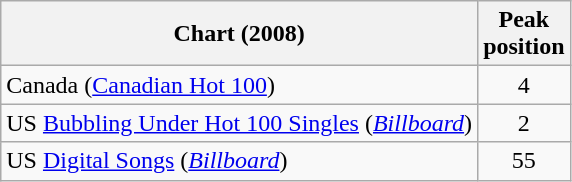<table class="wikitable sortable">
<tr>
<th align="left">Chart (2008)</th>
<th align="left">Peak<br>position</th>
</tr>
<tr>
<td>Canada (<a href='#'>Canadian Hot 100</a>)</td>
<td align="center">4</td>
</tr>
<tr>
<td>US <a href='#'>Bubbling Under Hot 100 Singles</a> (<a href='#'><em>Billboard</em></a>)</td>
<td align="center">2</td>
</tr>
<tr>
<td>US <a href='#'>Digital Songs</a> (<a href='#'><em>Billboard</em></a>)</td>
<td align="center">55</td>
</tr>
</table>
